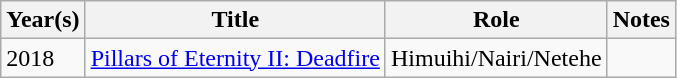<table class="wikitable">
<tr>
<th>Year(s)</th>
<th>Title</th>
<th>Role</th>
<th>Notes</th>
</tr>
<tr>
<td>2018</td>
<td><a href='#'>Pillars of Eternity II: Deadfire</a></td>
<td>Himuihi/Nairi/Netehe</td>
<td></td>
</tr>
</table>
